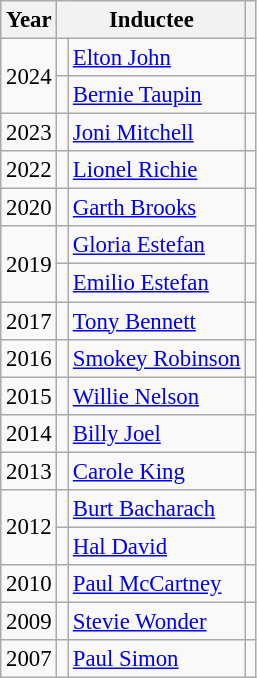<table class="wikitable sortable" style="font-size: 95%">
<tr>
<th scope="col">Year</th>
<th colspan="2" class="unsortable" scope="col">Inductee</th>
<th></th>
</tr>
<tr>
<td rowspan="2">2024</td>
<td></td>
<td><a href='#'>Elton John</a></td>
<td></td>
</tr>
<tr>
<td></td>
<td><a href='#'>Bernie Taupin</a></td>
<td></td>
</tr>
<tr>
<td>2023</td>
<td></td>
<td><a href='#'>Joni Mitchell</a></td>
<td></td>
</tr>
<tr>
<td>2022</td>
<td></td>
<td><a href='#'>Lionel Richie</a></td>
<td></td>
</tr>
<tr>
<td>2020</td>
<td></td>
<td><a href='#'>Garth Brooks</a></td>
<td></td>
</tr>
<tr>
<td rowspan="2">2019</td>
<td></td>
<td><a href='#'>Gloria Estefan</a></td>
<td></td>
</tr>
<tr>
<td></td>
<td><a href='#'>Emilio Estefan</a></td>
<td></td>
</tr>
<tr>
<td>2017</td>
<td></td>
<td><a href='#'>Tony Bennett</a></td>
<td></td>
</tr>
<tr>
<td>2016</td>
<td></td>
<td><a href='#'>Smokey Robinson</a></td>
<td></td>
</tr>
<tr>
<td>2015</td>
<td></td>
<td><a href='#'>Willie Nelson</a></td>
<td></td>
</tr>
<tr>
<td>2014</td>
<td></td>
<td><a href='#'>Billy Joel</a></td>
<td></td>
</tr>
<tr>
<td>2013</td>
<td></td>
<td><a href='#'>Carole King</a></td>
<td></td>
</tr>
<tr>
<td rowspan="2">2012</td>
<td></td>
<td><a href='#'>Burt Bacharach</a></td>
<td></td>
</tr>
<tr>
<td></td>
<td><a href='#'>Hal David</a></td>
<td></td>
</tr>
<tr>
<td>2010</td>
<td></td>
<td><a href='#'>Paul McCartney</a></td>
<td></td>
</tr>
<tr>
<td>2009</td>
<td></td>
<td><a href='#'>Stevie Wonder</a></td>
<td></td>
</tr>
<tr>
<td>2007</td>
<td></td>
<td><a href='#'>Paul Simon</a></td>
<td></td>
</tr>
</table>
